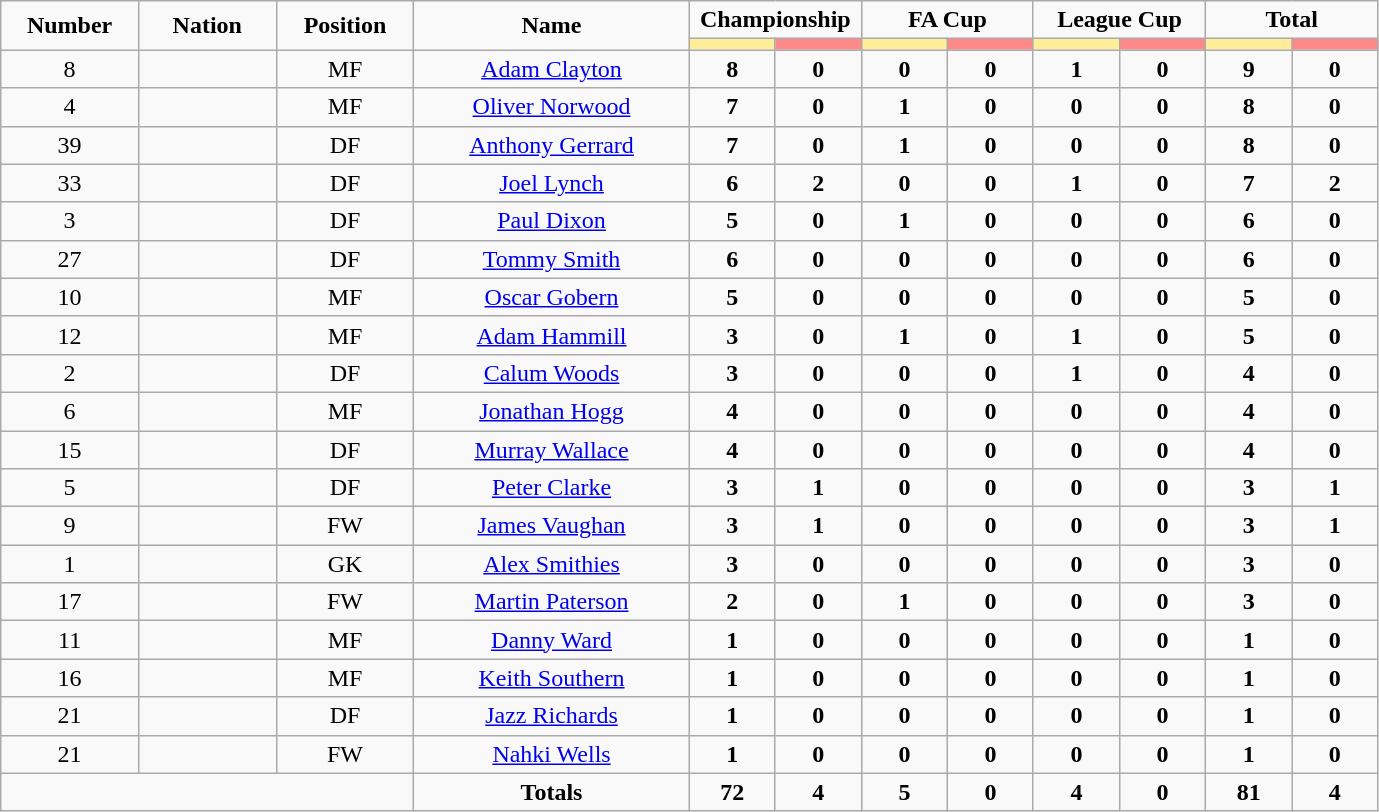<table class="wikitable" style="font-size: 100%; text-align: center;">
<tr>
<td rowspan="2" width="10%" align="center"><strong>Number</strong></td>
<td rowspan="2" width="10%" align="center"><strong>Nation</strong></td>
<td rowspan="2" width="10%" align="center"><strong>Position</strong></td>
<td rowspan="2" width="20%" align="center"><strong>Name</strong></td>
<td colspan="2" align="center"><strong>Championship</strong></td>
<td colspan="2" align="center"><strong>FA Cup</strong></td>
<td colspan="2" align="center"><strong>League Cup</strong></td>
<td colspan="2" align="center"><strong>Total</strong></td>
</tr>
<tr>
<th width=50 style="background: #FFEE99"></th>
<th width=50 style="background: #FF8888"></th>
<th width=50 style="background: #FFEE99"></th>
<th width=50 style="background: #FF8888"></th>
<th width=50 style="background: #FFEE99"></th>
<th width=50 style="background: #FF8888"></th>
<th width=50 style="background: #FFEE99"></th>
<th width=50 style="background: #FF8888"></th>
</tr>
<tr>
<td>8</td>
<td></td>
<td>MF</td>
<td><a href='#'>Adam Clayton</a></td>
<td><strong>8</strong></td>
<td><strong>0</strong></td>
<td><strong>0</strong></td>
<td><strong>0</strong></td>
<td><strong>1</strong></td>
<td><strong>0</strong></td>
<td><strong>9</strong></td>
<td><strong>0</strong></td>
</tr>
<tr>
<td>4</td>
<td></td>
<td>MF</td>
<td><a href='#'>Oliver Norwood</a></td>
<td><strong>7</strong></td>
<td><strong>0</strong></td>
<td><strong>1</strong></td>
<td><strong>0</strong></td>
<td><strong>0</strong></td>
<td><strong>0</strong></td>
<td><strong>8</strong></td>
<td><strong>0</strong></td>
</tr>
<tr>
<td>39</td>
<td></td>
<td>DF</td>
<td><a href='#'>Anthony Gerrard</a></td>
<td><strong>7</strong></td>
<td><strong>0</strong></td>
<td><strong>1</strong></td>
<td><strong>0</strong></td>
<td><strong>0</strong></td>
<td><strong>0</strong></td>
<td><strong>8</strong></td>
<td><strong>0</strong></td>
</tr>
<tr>
<td>33</td>
<td></td>
<td>DF</td>
<td><a href='#'>Joel Lynch</a></td>
<td><strong>6</strong></td>
<td><strong>2</strong></td>
<td><strong>0</strong></td>
<td><strong>0</strong></td>
<td><strong>1</strong></td>
<td><strong>0</strong></td>
<td><strong>7</strong></td>
<td><strong>2</strong></td>
</tr>
<tr>
<td>3</td>
<td></td>
<td>DF</td>
<td><a href='#'>Paul Dixon</a></td>
<td><strong>5</strong></td>
<td><strong>0</strong></td>
<td><strong>1</strong></td>
<td><strong>0</strong></td>
<td><strong>0</strong></td>
<td><strong>0</strong></td>
<td><strong>6</strong></td>
<td><strong>0</strong></td>
</tr>
<tr>
<td>27</td>
<td></td>
<td>DF</td>
<td><a href='#'>Tommy Smith</a></td>
<td><strong>6</strong></td>
<td><strong>0</strong></td>
<td><strong>0</strong></td>
<td><strong>0</strong></td>
<td><strong>0</strong></td>
<td><strong>0</strong></td>
<td><strong>6</strong></td>
<td><strong>0</strong></td>
</tr>
<tr>
<td>10</td>
<td></td>
<td>MF</td>
<td><a href='#'>Oscar Gobern</a></td>
<td><strong>5</strong></td>
<td><strong>0</strong></td>
<td><strong>0</strong></td>
<td><strong>0</strong></td>
<td><strong>0</strong></td>
<td><strong>0</strong></td>
<td><strong>5</strong></td>
<td><strong>0</strong></td>
</tr>
<tr>
<td>12</td>
<td></td>
<td>MF</td>
<td><a href='#'>Adam Hammill</a></td>
<td><strong>3</strong></td>
<td><strong>0</strong></td>
<td><strong>1</strong></td>
<td><strong>0</strong></td>
<td><strong>1</strong></td>
<td><strong>0</strong></td>
<td><strong>5</strong></td>
<td><strong>0</strong></td>
</tr>
<tr>
<td>2</td>
<td></td>
<td>DF</td>
<td><a href='#'>Calum Woods</a></td>
<td><strong>3</strong></td>
<td><strong>0</strong></td>
<td><strong>0</strong></td>
<td><strong>0</strong></td>
<td><strong>1</strong></td>
<td><strong>0</strong></td>
<td><strong>4</strong></td>
<td><strong>0</strong></td>
</tr>
<tr>
<td>6</td>
<td></td>
<td>MF</td>
<td><a href='#'>Jonathan Hogg</a></td>
<td><strong>4</strong></td>
<td><strong>0</strong></td>
<td><strong>0</strong></td>
<td><strong>0</strong></td>
<td><strong>0</strong></td>
<td><strong>0</strong></td>
<td><strong>4</strong></td>
<td><strong>0</strong></td>
</tr>
<tr>
<td>15</td>
<td></td>
<td>DF</td>
<td><a href='#'>Murray Wallace</a></td>
<td><strong>4</strong></td>
<td><strong>0</strong></td>
<td><strong>0</strong></td>
<td><strong>0</strong></td>
<td><strong>0</strong></td>
<td><strong>0</strong></td>
<td><strong>4</strong></td>
<td><strong>0</strong></td>
</tr>
<tr>
<td>5</td>
<td></td>
<td>DF</td>
<td><a href='#'>Peter Clarke</a></td>
<td><strong>3</strong></td>
<td><strong>1</strong></td>
<td><strong>0</strong></td>
<td><strong>0</strong></td>
<td><strong>0</strong></td>
<td><strong>0</strong></td>
<td><strong>3</strong></td>
<td><strong>1</strong></td>
</tr>
<tr>
<td>9</td>
<td></td>
<td>FW</td>
<td><a href='#'>James Vaughan</a></td>
<td><strong>3</strong></td>
<td><strong>1</strong></td>
<td><strong>0</strong></td>
<td><strong>0</strong></td>
<td><strong>0</strong></td>
<td><strong>0</strong></td>
<td><strong>3</strong></td>
<td><strong>1</strong></td>
</tr>
<tr>
<td>1</td>
<td></td>
<td>GK</td>
<td><a href='#'>Alex Smithies</a></td>
<td><strong>3</strong></td>
<td><strong>0</strong></td>
<td><strong>0</strong></td>
<td><strong>0</strong></td>
<td><strong>0</strong></td>
<td><strong>0</strong></td>
<td><strong>3</strong></td>
<td><strong>0</strong></td>
</tr>
<tr>
<td>17</td>
<td></td>
<td>FW</td>
<td><a href='#'>Martin Paterson</a></td>
<td><strong>2</strong></td>
<td><strong>0</strong></td>
<td><strong>1</strong></td>
<td><strong>0</strong></td>
<td><strong>0</strong></td>
<td><strong>0</strong></td>
<td><strong>3</strong></td>
<td><strong>0</strong></td>
</tr>
<tr>
<td>11</td>
<td></td>
<td>MF</td>
<td><a href='#'>Danny Ward</a></td>
<td><strong>1</strong></td>
<td><strong>0</strong></td>
<td><strong>0</strong></td>
<td><strong>0</strong></td>
<td><strong>0</strong></td>
<td><strong>0</strong></td>
<td><strong>1</strong></td>
<td><strong>0</strong></td>
</tr>
<tr>
<td>16</td>
<td></td>
<td>MF</td>
<td><a href='#'>Keith Southern</a></td>
<td><strong>1</strong></td>
<td><strong>0</strong></td>
<td><strong>0</strong></td>
<td><strong>0</strong></td>
<td><strong>0</strong></td>
<td><strong>0</strong></td>
<td><strong>1</strong></td>
<td><strong>0</strong></td>
</tr>
<tr>
<td>21</td>
<td></td>
<td>DF</td>
<td><a href='#'>Jazz Richards</a></td>
<td><strong>1</strong></td>
<td><strong>0</strong></td>
<td><strong>0</strong></td>
<td><strong>0</strong></td>
<td><strong>0</strong></td>
<td><strong>0</strong></td>
<td><strong>1</strong></td>
<td><strong>0</strong></td>
</tr>
<tr>
<td>21</td>
<td></td>
<td>FW</td>
<td><a href='#'>Nahki Wells</a></td>
<td><strong>1</strong></td>
<td><strong>0</strong></td>
<td><strong>0</strong></td>
<td><strong>0</strong></td>
<td><strong>0</strong></td>
<td><strong>0</strong></td>
<td><strong>1</strong></td>
<td><strong>0</strong></td>
</tr>
<tr>
<td colspan="3"></td>
<td><strong>Totals</strong></td>
<td><strong>72</strong></td>
<td><strong>4</strong></td>
<td><strong>5</strong></td>
<td><strong>0</strong></td>
<td><strong>4</strong></td>
<td><strong>0</strong></td>
<td><strong>81</strong></td>
<td><strong>4</strong></td>
</tr>
</table>
